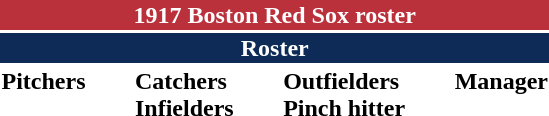<table class="toccolours" style="text-align: left;">
<tr>
<th colspan="10" style="background-color: #ba313c; color: white; text-align: center;">1917 Boston Red Sox roster</th>
</tr>
<tr>
<td colspan="10" style="background-color: #0d2b56; color: white; text-align: center;"><strong>Roster</strong></td>
</tr>
<tr>
<td valign="top"><strong>Pitchers</strong><br>







</td>
<td width="25px"></td>
<td valign="top"><strong>Catchers</strong><br>



<strong>Infielders</strong>







</td>
<td width="25px"></td>
<td valign="top"><strong>Outfielders</strong><br>




<strong>Pinch hitter</strong>
</td>
<td width="25px"></td>
<td valign="top"><strong>Manager</strong><br></td>
</tr>
<tr>
</tr>
</table>
